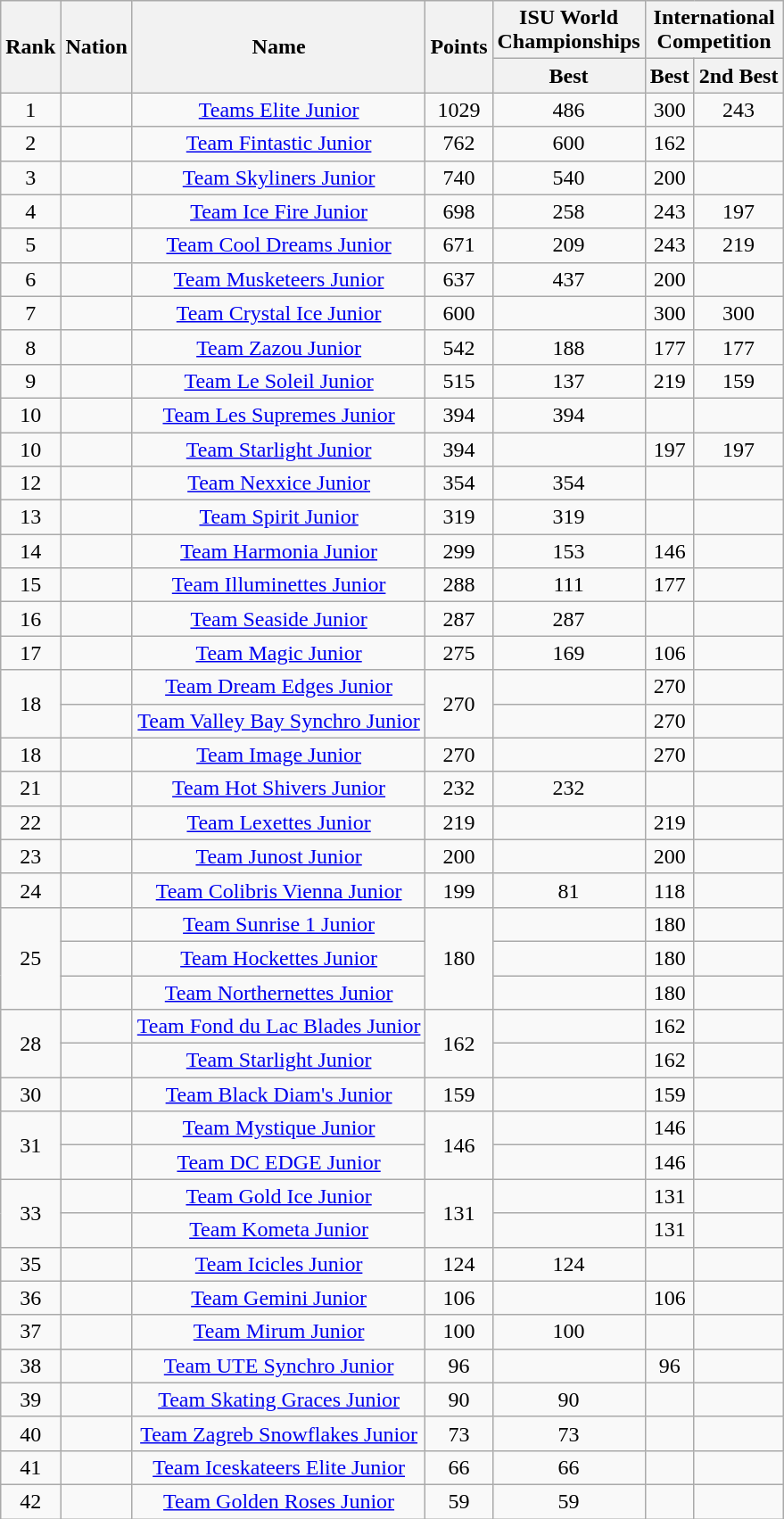<table class="wikitable sortable" style="text-align: center;">
<tr>
<th rowspan="2">Rank</th>
<th rowspan="2">Nation</th>
<th rowspan="2">Name</th>
<th rowspan="2">Points</th>
<th>ISU World <br> Championships</th>
<th colspan="2">International <br> Competition</th>
</tr>
<tr>
<th>Best</th>
<th>Best</th>
<th>2nd Best</th>
</tr>
<tr>
<td>1</td>
<td></td>
<td><a href='#'>Teams Elite Junior</a></td>
<td>1029</td>
<td>486</td>
<td>300</td>
<td>243</td>
</tr>
<tr>
<td>2</td>
<td></td>
<td><a href='#'>Team Fintastic Junior</a></td>
<td>762</td>
<td>600</td>
<td>162</td>
<td></td>
</tr>
<tr>
<td>3</td>
<td></td>
<td><a href='#'>Team Skyliners Junior</a></td>
<td>740</td>
<td>540</td>
<td>200</td>
<td></td>
</tr>
<tr>
<td>4</td>
<td></td>
<td><a href='#'>Team Ice Fire Junior</a></td>
<td>698</td>
<td>258</td>
<td>243</td>
<td>197</td>
</tr>
<tr>
<td>5</td>
<td></td>
<td><a href='#'>Team Cool Dreams Junior</a></td>
<td>671</td>
<td>209</td>
<td>243</td>
<td>219</td>
</tr>
<tr>
<td>6</td>
<td></td>
<td><a href='#'>Team Musketeers Junior</a></td>
<td>637</td>
<td>437</td>
<td>200</td>
<td></td>
</tr>
<tr>
<td>7</td>
<td></td>
<td><a href='#'>Team Crystal Ice Junior</a></td>
<td>600</td>
<td></td>
<td>300</td>
<td>300</td>
</tr>
<tr>
<td>8</td>
<td></td>
<td><a href='#'>Team Zazou Junior</a></td>
<td>542</td>
<td>188</td>
<td>177</td>
<td>177</td>
</tr>
<tr>
<td>9</td>
<td></td>
<td><a href='#'>Team Le Soleil Junior</a></td>
<td>515</td>
<td>137</td>
<td>219</td>
<td>159</td>
</tr>
<tr>
<td>10</td>
<td></td>
<td><a href='#'>Team Les Supremes Junior</a></td>
<td>394</td>
<td>394</td>
<td></td>
<td></td>
</tr>
<tr>
<td>10</td>
<td></td>
<td><a href='#'>Team Starlight Junior</a></td>
<td>394</td>
<td></td>
<td>197</td>
<td>197</td>
</tr>
<tr>
<td>12</td>
<td></td>
<td><a href='#'>Team Nexxice Junior</a></td>
<td>354</td>
<td>354</td>
<td></td>
<td></td>
</tr>
<tr>
<td>13</td>
<td></td>
<td><a href='#'>Team Spirit Junior</a></td>
<td>319</td>
<td>319</td>
<td></td>
<td></td>
</tr>
<tr>
<td>14</td>
<td></td>
<td><a href='#'>Team Harmonia Junior</a></td>
<td>299</td>
<td>153</td>
<td>146</td>
<td></td>
</tr>
<tr>
<td>15</td>
<td></td>
<td><a href='#'>Team Illuminettes Junior</a></td>
<td>288</td>
<td>111</td>
<td>177</td>
<td></td>
</tr>
<tr>
<td>16</td>
<td></td>
<td><a href='#'>Team Seaside Junior</a></td>
<td>287</td>
<td>287</td>
<td></td>
<td></td>
</tr>
<tr>
<td>17</td>
<td></td>
<td><a href='#'>Team Magic Junior</a></td>
<td>275</td>
<td>169</td>
<td>106</td>
<td></td>
</tr>
<tr>
<td rowspan="2">18</td>
<td></td>
<td><a href='#'>Team Dream Edges Junior</a></td>
<td rowspan="2">270</td>
<td></td>
<td>270</td>
<td></td>
</tr>
<tr>
<td></td>
<td><a href='#'>Team Valley Bay Synchro Junior</a></td>
<td></td>
<td>270</td>
<td></td>
</tr>
<tr>
<td>18</td>
<td></td>
<td><a href='#'>Team Image Junior</a></td>
<td>270</td>
<td></td>
<td>270</td>
<td></td>
</tr>
<tr>
<td>21</td>
<td></td>
<td><a href='#'>Team Hot Shivers Junior</a></td>
<td>232</td>
<td>232</td>
<td></td>
<td></td>
</tr>
<tr>
<td>22</td>
<td></td>
<td><a href='#'>Team Lexettes Junior</a></td>
<td>219</td>
<td></td>
<td>219</td>
<td></td>
</tr>
<tr>
<td>23</td>
<td></td>
<td><a href='#'>Team Junost Junior</a></td>
<td>200</td>
<td></td>
<td>200</td>
<td></td>
</tr>
<tr>
<td>24</td>
<td></td>
<td><a href='#'>Team Colibris Vienna Junior</a></td>
<td>199</td>
<td>81</td>
<td>118</td>
<td></td>
</tr>
<tr>
<td rowspan="3">25</td>
<td></td>
<td><a href='#'>Team Sunrise 1 Junior</a></td>
<td rowspan="3">180</td>
<td></td>
<td>180</td>
<td></td>
</tr>
<tr>
<td></td>
<td><a href='#'>Team Hockettes Junior</a></td>
<td></td>
<td>180</td>
<td></td>
</tr>
<tr>
<td></td>
<td><a href='#'>Team Northernettes Junior</a></td>
<td></td>
<td>180</td>
<td></td>
</tr>
<tr>
<td rowspan="2">28</td>
<td></td>
<td><a href='#'>Team Fond du Lac Blades Junior</a></td>
<td rowspan="2">162</td>
<td></td>
<td>162</td>
<td></td>
</tr>
<tr>
<td></td>
<td><a href='#'>Team Starlight Junior</a></td>
<td></td>
<td>162</td>
<td></td>
</tr>
<tr>
<td>30</td>
<td></td>
<td><a href='#'>Team Black Diam's Junior</a></td>
<td>159</td>
<td></td>
<td>159</td>
<td></td>
</tr>
<tr>
<td rowspan="2">31</td>
<td></td>
<td><a href='#'>Team Mystique Junior</a></td>
<td rowspan="2">146</td>
<td></td>
<td>146</td>
<td></td>
</tr>
<tr>
<td></td>
<td><a href='#'>Team DC EDGE Junior</a></td>
<td></td>
<td>146</td>
<td></td>
</tr>
<tr>
<td rowspan="2">33</td>
<td></td>
<td><a href='#'>Team Gold Ice Junior</a></td>
<td rowspan="2">131</td>
<td></td>
<td>131</td>
<td></td>
</tr>
<tr>
<td></td>
<td><a href='#'>Team Kometa Junior</a></td>
<td></td>
<td>131</td>
<td></td>
</tr>
<tr>
<td>35</td>
<td></td>
<td><a href='#'>Team Icicles Junior</a></td>
<td>124</td>
<td>124</td>
<td></td>
<td></td>
</tr>
<tr>
<td>36</td>
<td></td>
<td><a href='#'>Team Gemini Junior</a></td>
<td>106</td>
<td></td>
<td>106</td>
<td></td>
</tr>
<tr>
<td>37</td>
<td></td>
<td><a href='#'>Team Mirum Junior</a></td>
<td>100</td>
<td>100</td>
<td></td>
<td></td>
</tr>
<tr>
<td>38</td>
<td></td>
<td><a href='#'>Team UTE Synchro Junior</a></td>
<td>96</td>
<td></td>
<td>96</td>
<td></td>
</tr>
<tr>
<td>39</td>
<td></td>
<td><a href='#'>Team Skating Graces Junior</a></td>
<td>90</td>
<td>90</td>
<td></td>
<td></td>
</tr>
<tr>
<td>40</td>
<td></td>
<td><a href='#'>Team Zagreb Snowflakes Junior</a></td>
<td>73</td>
<td>73</td>
<td></td>
<td></td>
</tr>
<tr>
<td>41</td>
<td></td>
<td><a href='#'>Team Iceskateers Elite Junior</a></td>
<td>66</td>
<td>66</td>
<td></td>
<td></td>
</tr>
<tr>
<td>42</td>
<td></td>
<td><a href='#'>Team Golden Roses Junior</a></td>
<td>59</td>
<td>59</td>
<td></td>
<td></td>
</tr>
</table>
